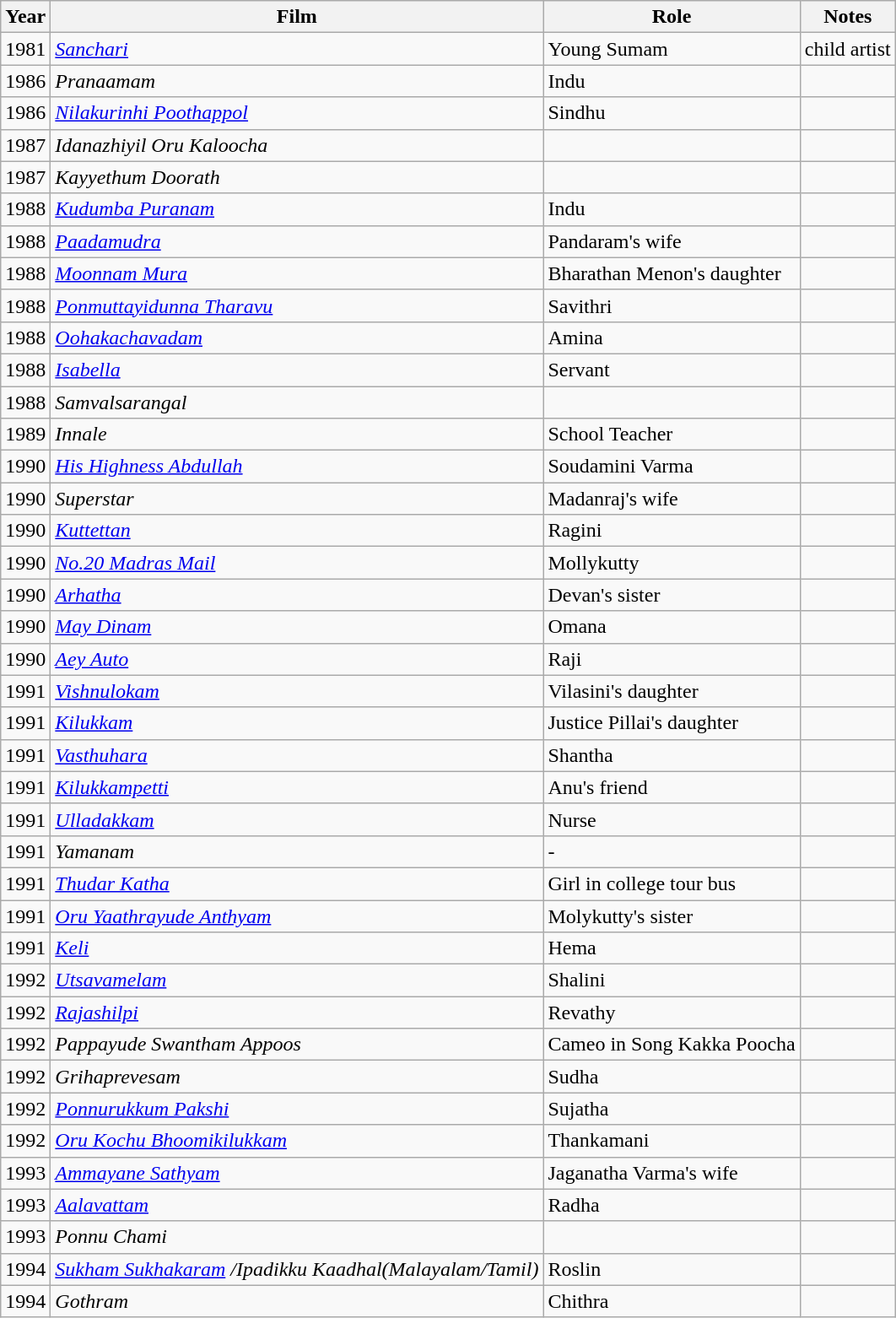<table class="wikitable sortable">
<tr>
<th>Year</th>
<th>Film</th>
<th>Role</th>
<th class="unsortable">Notes</th>
</tr>
<tr>
<td>1981</td>
<td><em><a href='#'>Sanchari</a></em></td>
<td>Young Sumam</td>
<td>child artist</td>
</tr>
<tr>
<td>1986</td>
<td><em>Pranaamam</em></td>
<td>Indu</td>
<td></td>
</tr>
<tr>
<td>1986</td>
<td><a href='#'><em>Nilakurinhi Poothappol</em></a></td>
<td>Sindhu</td>
<td></td>
</tr>
<tr>
<td>1987</td>
<td><em>Idanazhiyil Oru Kaloocha</em></td>
<td></td>
<td></td>
</tr>
<tr>
<td>1987</td>
<td><em>Kayyethum Doorath</em></td>
<td></td>
<td></td>
</tr>
<tr>
<td>1988</td>
<td><em><a href='#'>Kudumba Puranam</a></em></td>
<td>Indu</td>
<td></td>
</tr>
<tr>
<td>1988</td>
<td><a href='#'><em>Paadamudra</em></a></td>
<td>Pandaram's wife</td>
<td></td>
</tr>
<tr>
<td>1988</td>
<td><em><a href='#'>Moonnam Mura</a></em></td>
<td>Bharathan Menon's daughter</td>
<td></td>
</tr>
<tr>
<td>1988</td>
<td><em><a href='#'>Ponmuttayidunna Tharavu</a></em></td>
<td>Savithri</td>
<td></td>
</tr>
<tr>
<td>1988</td>
<td><em><a href='#'>Oohakachavadam</a></em></td>
<td>Amina</td>
<td></td>
</tr>
<tr>
<td>1988</td>
<td><a href='#'><em>Isabella</em></a></td>
<td>Servant</td>
<td></td>
</tr>
<tr>
<td>1988</td>
<td><em>Samvalsarangal</em></td>
<td></td>
<td></td>
</tr>
<tr>
<td>1989</td>
<td><em>Innale</em></td>
<td>School Teacher</td>
<td></td>
</tr>
<tr>
<td>1990</td>
<td><em><a href='#'>His Highness Abdullah</a></em></td>
<td>Soudamini Varma</td>
<td></td>
</tr>
<tr>
<td>1990</td>
<td><em>Superstar</em></td>
<td>Madanraj's wife</td>
<td></td>
</tr>
<tr>
<td>1990</td>
<td><em><a href='#'>Kuttettan</a></em></td>
<td>Ragini</td>
<td></td>
</tr>
<tr>
<td>1990</td>
<td><em><a href='#'>No.20 Madras Mail</a></em></td>
<td>Mollykutty</td>
<td></td>
</tr>
<tr>
<td>1990</td>
<td><em><a href='#'>Arhatha</a></em></td>
<td>Devan's sister</td>
<td></td>
</tr>
<tr>
<td>1990</td>
<td><em><a href='#'>May Dinam</a></em></td>
<td>Omana</td>
<td></td>
</tr>
<tr>
<td>1990</td>
<td><em><a href='#'>Aey Auto</a></em></td>
<td>Raji</td>
<td></td>
</tr>
<tr>
<td>1991</td>
<td><em><a href='#'>Vishnulokam</a></em></td>
<td>Vilasini's daughter</td>
<td></td>
</tr>
<tr>
<td>1991</td>
<td><em><a href='#'>Kilukkam</a></em></td>
<td>Justice Pillai's daughter</td>
<td></td>
</tr>
<tr>
<td>1991</td>
<td><em><a href='#'>Vasthuhara</a></em></td>
<td>Shantha</td>
<td></td>
</tr>
<tr>
<td>1991</td>
<td><em><a href='#'>Kilukkampetti</a></em></td>
<td>Anu's friend</td>
<td></td>
</tr>
<tr>
<td>1991</td>
<td><em><a href='#'>Ulladakkam</a></em></td>
<td>Nurse</td>
<td></td>
</tr>
<tr>
<td>1991</td>
<td><em>Yamanam</em></td>
<td>-</td>
<td></td>
</tr>
<tr>
<td>1991</td>
<td><em><a href='#'>Thudar Katha</a></em></td>
<td>Girl in college tour bus</td>
<td></td>
</tr>
<tr>
<td>1991</td>
<td><em><a href='#'>Oru Yaathrayude Anthyam</a></em></td>
<td>Molykutty's sister</td>
<td></td>
</tr>
<tr>
<td>1991</td>
<td><a href='#'><em>Keli</em></a></td>
<td>Hema</td>
<td></td>
</tr>
<tr>
<td>1992</td>
<td><em><a href='#'>Utsavamelam</a></em></td>
<td>Shalini</td>
<td></td>
</tr>
<tr>
<td>1992</td>
<td><em><a href='#'>Rajashilpi</a></em></td>
<td>Revathy</td>
<td></td>
</tr>
<tr>
<td>1992</td>
<td><em>Pappayude Swantham Appoos</em></td>
<td>Cameo in Song Kakka Poocha</td>
<td></td>
</tr>
<tr>
<td>1992</td>
<td><em>Grihaprevesam</em></td>
<td>Sudha</td>
<td></td>
</tr>
<tr>
<td>1992</td>
<td><em><a href='#'>Ponnurukkum Pakshi</a></em></td>
<td>Sujatha</td>
<td></td>
</tr>
<tr>
<td>1992</td>
<td><em><a href='#'>Oru Kochu Bhoomikilukkam</a></em></td>
<td>Thankamani</td>
<td></td>
</tr>
<tr>
<td>1993</td>
<td><em><a href='#'>Ammayane Sathyam</a></em></td>
<td>Jaganatha Varma's wife</td>
<td></td>
</tr>
<tr>
<td>1993</td>
<td><a href='#'><em>Aalavattam</em></a></td>
<td>Radha</td>
<td></td>
</tr>
<tr>
<td>1993</td>
<td><em>Ponnu Chami</em></td>
<td></td>
<td></td>
</tr>
<tr>
<td>1994</td>
<td><em><a href='#'>Sukham Sukhakaram</a> /Ipadikku Kaadhal(Malayalam/Tamil)</em></td>
<td>Roslin</td>
<td></td>
</tr>
<tr>
<td>1994</td>
<td><em>Gothram</em></td>
<td>Chithra</td>
<td></td>
</tr>
</table>
